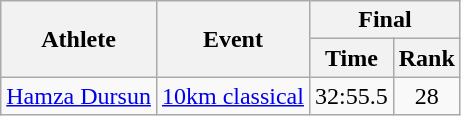<table class="wikitable">
<tr>
<th rowspan="2">Athlete</th>
<th rowspan="2">Event</th>
<th colspan="2">Final</th>
</tr>
<tr>
<th>Time</th>
<th>Rank</th>
</tr>
<tr>
<td rowspan="1"><a href='#'>Hamza Dursun</a></td>
<td><a href='#'>10km classical</a></td>
<td align="center">32:55.5</td>
<td align="center">28</td>
</tr>
</table>
